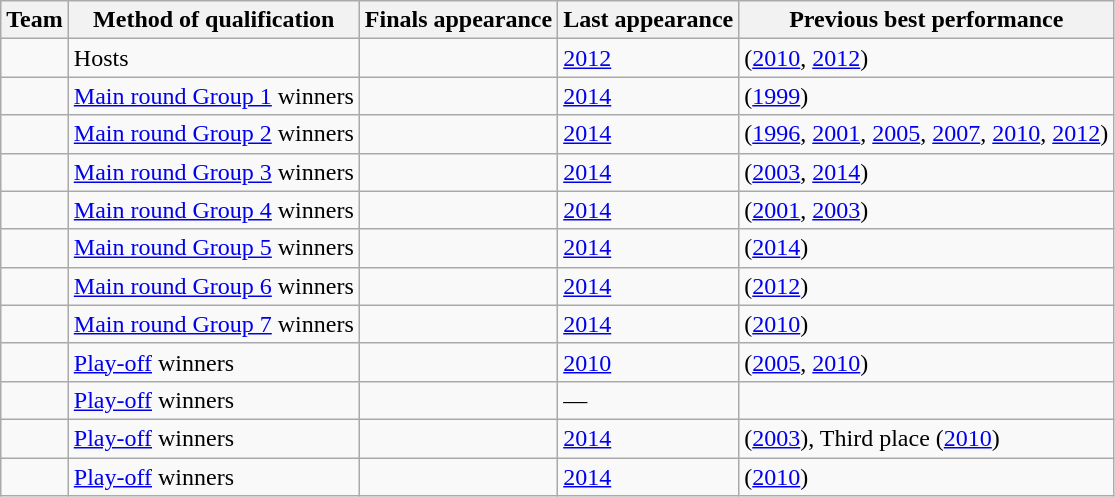<table class="wikitable sortable">
<tr>
<th>Team</th>
<th>Method of qualification</th>
<th>Finals appearance</th>
<th>Last appearance</th>
<th>Previous best performance</th>
</tr>
<tr>
<td></td>
<td>Hosts</td>
<td></td>
<td><a href='#'>2012</a></td>
<td> (<a href='#'>2010</a>, <a href='#'>2012</a>)</td>
</tr>
<tr>
<td></td>
<td><a href='#'>Main round Group 1</a> winners</td>
<td></td>
<td><a href='#'>2014</a></td>
<td> (<a href='#'>1999</a>)</td>
</tr>
<tr>
<td></td>
<td><a href='#'>Main round Group 2</a> winners</td>
<td></td>
<td><a href='#'>2014</a></td>
<td> (<a href='#'>1996</a>, <a href='#'>2001</a>, <a href='#'>2005</a>, <a href='#'>2007</a>, <a href='#'>2010</a>, <a href='#'>2012</a>)</td>
</tr>
<tr>
<td></td>
<td><a href='#'>Main round Group 3</a> winners</td>
<td></td>
<td><a href='#'>2014</a></td>
<td> (<a href='#'>2003</a>, <a href='#'>2014</a>)</td>
</tr>
<tr>
<td></td>
<td><a href='#'>Main round Group 4</a> winners</td>
<td></td>
<td><a href='#'>2014</a></td>
<td> (<a href='#'>2001</a>, <a href='#'>2003</a>)</td>
</tr>
<tr>
<td></td>
<td><a href='#'>Main round Group 5</a> winners</td>
<td></td>
<td><a href='#'>2014</a></td>
<td> (<a href='#'>2014</a>)</td>
</tr>
<tr>
<td></td>
<td><a href='#'>Main round Group 6</a> winners</td>
<td></td>
<td><a href='#'>2014</a></td>
<td> (<a href='#'>2012</a>)</td>
</tr>
<tr>
<td></td>
<td><a href='#'>Main round Group 7</a> winners</td>
<td></td>
<td><a href='#'>2014</a></td>
<td> (<a href='#'>2010</a>)</td>
</tr>
<tr>
<td></td>
<td><a href='#'>Play-off</a> winners</td>
<td></td>
<td><a href='#'>2010</a></td>
<td> (<a href='#'>2005</a>, <a href='#'>2010</a>)</td>
</tr>
<tr>
<td></td>
<td><a href='#'>Play-off</a> winners</td>
<td></td>
<td>—</td>
<td></td>
</tr>
<tr>
<td></td>
<td><a href='#'>Play-off</a> winners</td>
<td></td>
<td><a href='#'>2014</a></td>
<td> (<a href='#'>2003</a>), Third place (<a href='#'>2010</a>)</td>
</tr>
<tr>
<td></td>
<td><a href='#'>Play-off</a> winners</td>
<td></td>
<td><a href='#'>2014</a></td>
<td> (<a href='#'>2010</a>)</td>
</tr>
</table>
